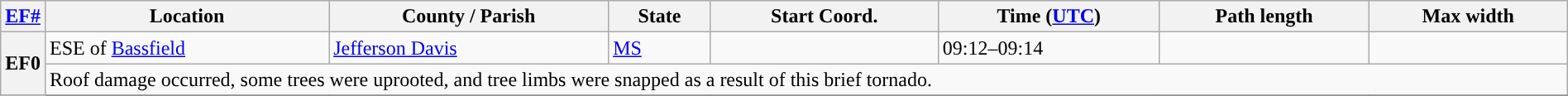<table class="wikitable sortable" style="width:100%;">
<tr>
<th scope="col" width="2%" align="center"><a href='#'>EF#</a></th>
<th scope="col" align="center" class="unsortable">Location</th>
<th scope="col" align="center" class="unsortable">County / Parish</th>
<th scope="col" align="center">State</th>
<th scope="col" align="center">Start Coord.</th>
<th scope="col" align="center">Time (<a href='#'>UTC</a>)</th>
<th scope="col" align="center">Path length</th>
<th scope="col" align="center">Max width</th>
</tr>
<tr>
<th scope="row" rowspan="2" style="background-color:#">EF0</th>
<td>ESE of <a href='#'>Bassfield</a></td>
<td><a href='#'>Jefferson Davis</a></td>
<td><a href='#'>MS</a></td>
<td></td>
<td>09:12–09:14</td>
<td></td>
<td></td>
</tr>
<tr class="expand-child">
<td colspan="8" style=" border-bottom: 1px solid black;">Roof damage occurred, some trees were uprooted, and tree limbs were snapped as a result of this brief tornado.</td>
</tr>
<tr>
</tr>
</table>
